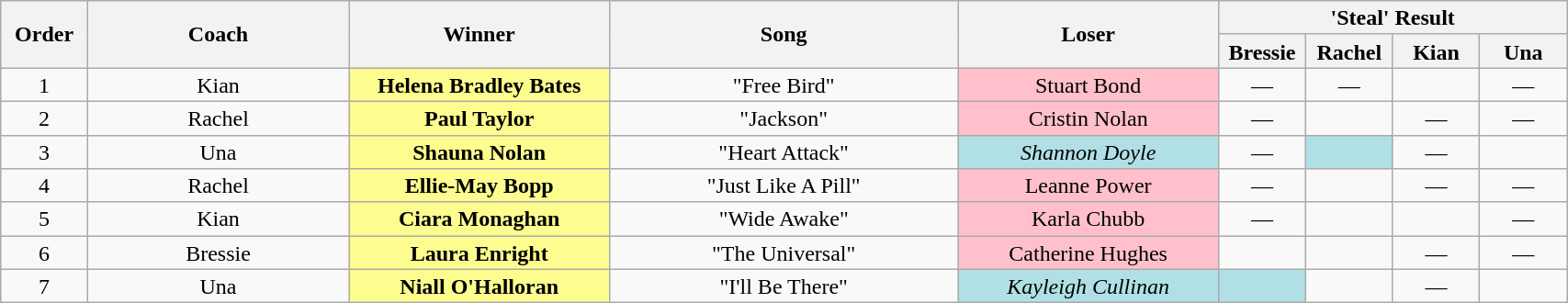<table class="wikitable" style="text-align:center; line-height:17px; width:90%;">
<tr>
<th rowspan="2" scope="col" width="05%">Order</th>
<th rowspan="2" scope="col" width="15%">Coach</th>
<th rowspan="2" width="15%">Winner</th>
<th rowspan="2" width="20%">Song</th>
<th rowspan="2" width="15%">Loser</th>
<th colspan="4" width="20%">'Steal' Result</th>
</tr>
<tr>
<th width="05%">Bressie</th>
<th width="05%">Rachel</th>
<th width="05%">Kian</th>
<th width="05%">Una</th>
</tr>
<tr>
<td>1</td>
<td>Kian</td>
<td style="background:#fdfc8f;"><strong>Helena Bradley Bates</strong></td>
<td>"Free Bird"</td>
<td style="background:pink">Stuart Bond</td>
<td>—</td>
<td>—</td>
<td></td>
<td>—</td>
</tr>
<tr>
<td>2</td>
<td>Rachel</td>
<td style="background:#fdfc8f;"><strong>Paul Taylor</strong></td>
<td>"Jackson"</td>
<td style="background:pink">Cristin Nolan</td>
<td>—</td>
<td></td>
<td>—</td>
<td>—</td>
</tr>
<tr>
<td>3</td>
<td>Una</td>
<td style="background:#fdfc8f;"><strong>Shauna Nolan</strong></td>
<td>"Heart Attack"</td>
<td style="background:#B0E0E6"><em>Shannon Doyle</em></td>
<td>—</td>
<td style="background:#B0E0E6;"><strong></strong></td>
<td>—</td>
<td></td>
</tr>
<tr>
<td>4</td>
<td>Rachel</td>
<td style="background:#fdfc8f;"><strong>Ellie-May Bopp</strong></td>
<td>"Just Like A Pill"</td>
<td style="background:pink">Leanne Power</td>
<td>—</td>
<td></td>
<td>—</td>
<td>—</td>
</tr>
<tr>
<td>5</td>
<td>Kian</td>
<td style="background:#fdfc8f;"><strong>Ciara Monaghan</strong></td>
<td>"Wide Awake"</td>
<td style="background:pink">Karla Chubb</td>
<td>—</td>
<td></td>
<td></td>
<td>—</td>
</tr>
<tr>
<td>6</td>
<td>Bressie</td>
<td style="background:#fdfc8f;"><strong>Laura Enright</strong></td>
<td>"The Universal"</td>
<td style="background:pink">Catherine Hughes</td>
<td></td>
<td></td>
<td>—</td>
<td>—</td>
</tr>
<tr>
<td>7</td>
<td>Una</td>
<td style="background:#fdfc8f;"><strong>Niall O'Halloran</strong></td>
<td>"I'll Be There"</td>
<td style="background:#B0E0E6"><em>Kayleigh Cullinan</em></td>
<td style="background:#B0E0E6;"><strong></strong></td>
<td></td>
<td>—</td>
<td></td>
</tr>
</table>
